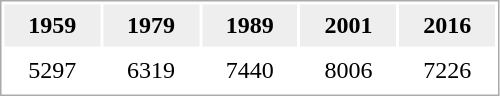<table width="333px" border="0" cellspacing="2" cellpadding="5" style="border:1px solid #AAAAAA;">
<tr bgcolor="#EEEEEE">
<th>1959</th>
<th>1979</th>
<th>1989</th>
<th>2001</th>
<th>2016</th>
</tr>
<tr bgcolor="#FFFFFF">
<td align=center>5297</td>
<td align=center>6319</td>
<td align=center>7440</td>
<td align=center>8006</td>
<td align=center>7226</td>
</tr>
</table>
